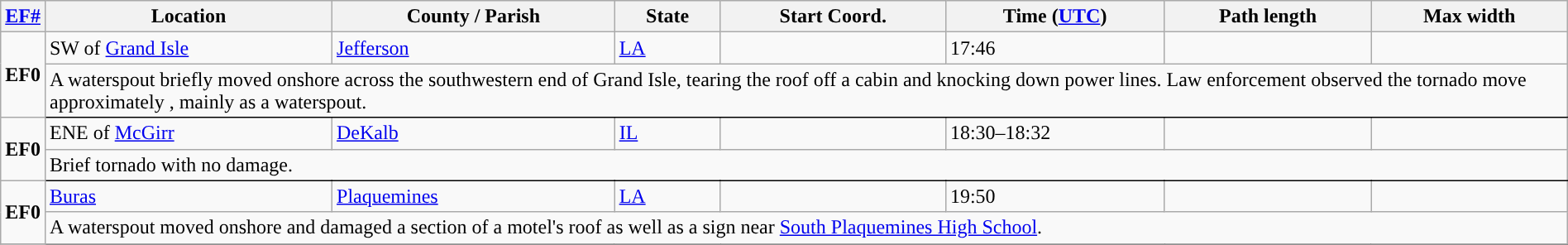<table class="wikitable sortable" style="width:100%;">
<tr>
<th scope="col" width="2%" align="center"><a href='#'>EF#</a></th>
<th scope="col" align="center" class="unsortable">Location</th>
<th scope="col" align="center" class="unsortable">County / Parish</th>
<th scope="col" align="center">State</th>
<th scope="col" align="center" data-sort-type="number">Start Coord.</th>
<th scope="col" align="center" data-sort-type="number">Time (<a href='#'>UTC</a>)</th>
<th scope="col" align="center" data-sort-type="number">Path length</th>
<th scope="col" align="center" data-sort-type="number">Max width</th>
</tr>
<tr>
<td rowspan="2" align="center"><strong>EF0</strong></td>
<td>SW of <a href='#'>Grand Isle</a></td>
<td><a href='#'>Jefferson</a></td>
<td><a href='#'>LA</a></td>
<td></td>
<td>17:46</td>
<td></td>
<td></td>
</tr>
<tr class="expand-child">
<td colspan="8" style=" border-bottom: 1px solid black;">A waterspout briefly moved onshore across the southwestern end of Grand Isle, tearing the roof off a cabin and knocking down power lines. Law enforcement observed the tornado move approximately , mainly as a waterspout.</td>
</tr>
<tr>
<td rowspan="2" align="center"><strong>EF0</strong></td>
<td>ENE of <a href='#'>McGirr</a></td>
<td><a href='#'>DeKalb</a></td>
<td><a href='#'>IL</a></td>
<td></td>
<td>18:30–18:32</td>
<td></td>
<td></td>
</tr>
<tr class="expand-child">
<td colspan="8" style=" border-bottom: 1px solid black;">Brief tornado with no damage.</td>
</tr>
<tr>
<td rowspan="2" align="center"><strong>EF0</strong></td>
<td><a href='#'>Buras</a></td>
<td><a href='#'>Plaquemines</a></td>
<td><a href='#'>LA</a></td>
<td></td>
<td>19:50</td>
<td></td>
<td></td>
</tr>
<tr class="expand-child">
<td colspan="8" style=" border-bottom: 1px solid black;">A waterspout moved onshore and damaged a  section of a motel's roof as well as a sign near <a href='#'>South Plaquemines High School</a>.</td>
</tr>
<tr>
</tr>
</table>
